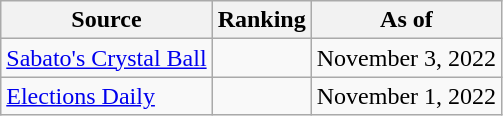<table class="wikitable" style="text-align:center">
<tr>
<th>Source</th>
<th>Ranking</th>
<th>As of</th>
</tr>
<tr>
<td align=left><a href='#'>Sabato's Crystal Ball</a></td>
<td></td>
<td>November 3, 2022</td>
</tr>
<tr>
<td align="left"><a href='#'>Elections Daily</a></td>
<td></td>
<td>November 1, 2022</td>
</tr>
</table>
